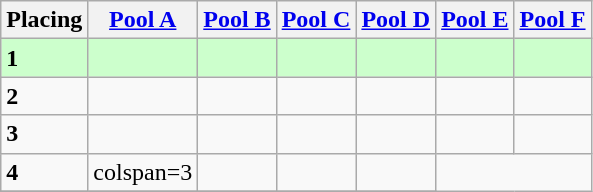<table class=wikitable style="border:1px solid #AAAAAA;">
<tr>
<th>Placing</th>
<th><a href='#'>Pool A</a></th>
<th><a href='#'>Pool B</a></th>
<th><a href='#'>Pool C</a></th>
<th><a href='#'>Pool D</a></th>
<th><a href='#'>Pool E</a></th>
<th><a href='#'>Pool F</a></th>
</tr>
<tr style="background: #ccffcc;">
<td><strong>1</strong></td>
<td></td>
<td></td>
<td></td>
<td></td>
<td></td>
<td></td>
</tr>
<tr>
<td><strong>2</strong></td>
<td></td>
<td></td>
<td></td>
<td></td>
<td></td>
<td></td>
</tr>
<tr>
<td><strong>3</strong></td>
<td></td>
<td></td>
<td></td>
<td></td>
<td></td>
<td></td>
</tr>
<tr>
<td><strong>4</strong></td>
<td>colspan=3 </td>
<td></td>
<td></td>
<td></td>
</tr>
<tr>
</tr>
</table>
